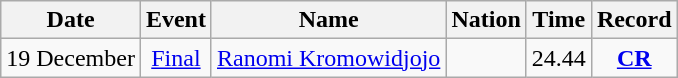<table class="wikitable" style=text-align:center>
<tr>
<th>Date</th>
<th>Event</th>
<th>Name</th>
<th>Nation</th>
<th>Time</th>
<th>Record</th>
</tr>
<tr>
<td>19 December</td>
<td><a href='#'>Final</a></td>
<td align=left><a href='#'>Ranomi Kromowidjojo</a></td>
<td align=left></td>
<td>24.44</td>
<td><strong><a href='#'>CR</a></strong></td>
</tr>
</table>
